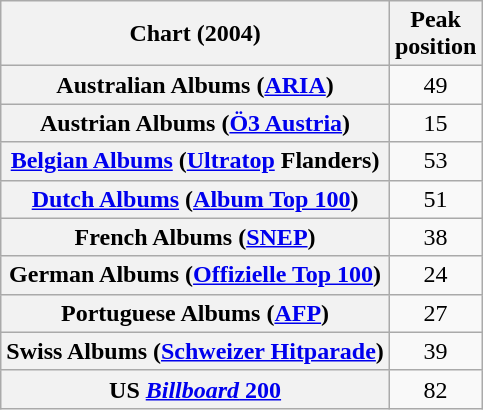<table class="wikitable sortable plainrowheaders">
<tr>
<th scope="col">Chart (2004)</th>
<th scope="col">Peak<br>position</th>
</tr>
<tr>
<th scope="row">Australian Albums (<a href='#'>ARIA</a>)</th>
<td align="center">49</td>
</tr>
<tr>
<th scope="row">Austrian Albums (<a href='#'>Ö3 Austria</a>)</th>
<td align="center">15</td>
</tr>
<tr>
<th scope="row"><a href='#'>Belgian Albums</a> (<a href='#'>Ultratop</a> Flanders)</th>
<td align="center">53</td>
</tr>
<tr>
<th scope="row"><a href='#'>Dutch Albums</a> (<a href='#'>Album Top 100</a>)</th>
<td align="center">51</td>
</tr>
<tr>
<th scope="row">French Albums (<a href='#'>SNEP</a>)</th>
<td align="center">38</td>
</tr>
<tr>
<th scope="row">German Albums (<a href='#'>Offizielle Top 100</a>)</th>
<td align="center">24</td>
</tr>
<tr>
<th scope="row">Portuguese Albums (<a href='#'>AFP</a>)</th>
<td align="center">27</td>
</tr>
<tr>
<th scope="row">Swiss Albums (<a href='#'>Schweizer Hitparade</a>)</th>
<td align="center">39</td>
</tr>
<tr>
<th scope="row">US <a href='#'><em>Billboard</em> 200</a></th>
<td align="center">82</td>
</tr>
</table>
